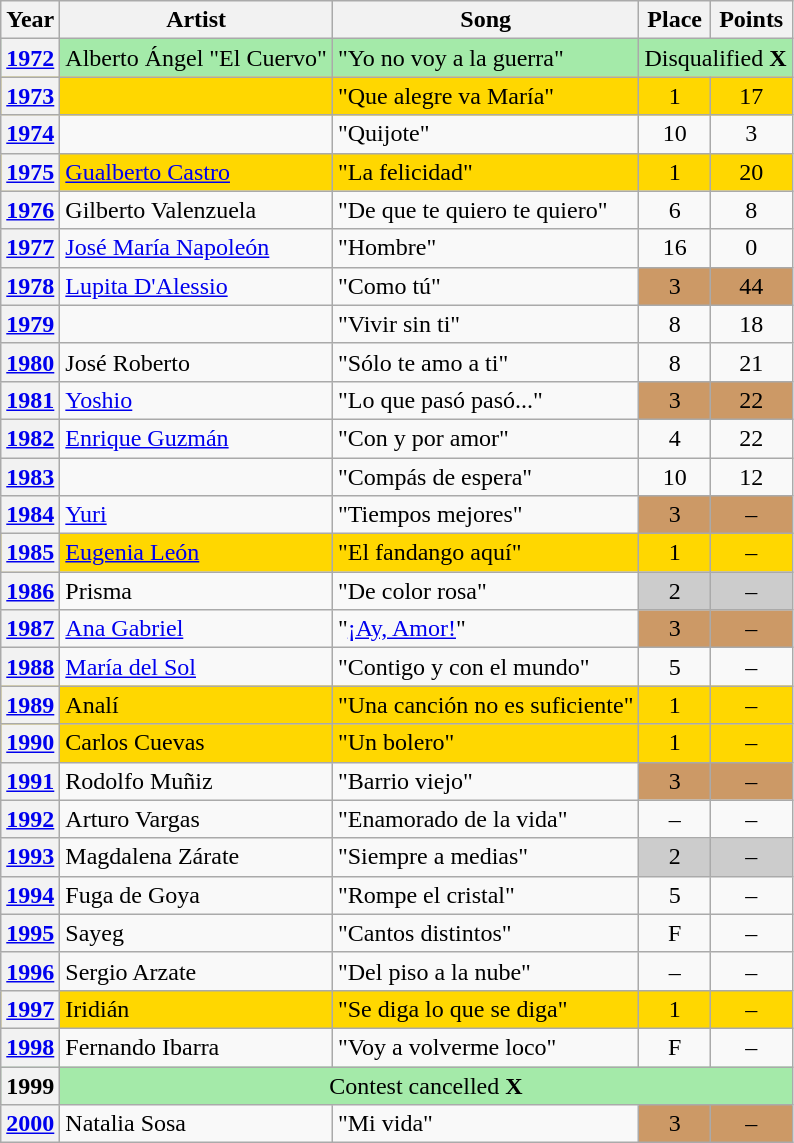<table class="wikitable sortable plainrowheaders">
<tr>
<th scope="col">Year</th>
<th scope="col">Artist</th>
<th scope="col">Song</th>
<th scope="col" data-sort-type="number">Place</th>
<th scope="col" data-sort-type="number">Points</th>
</tr>
<tr style="background:#A4EAA9;">
<th scope="row" style="text-align:center;"><a href='#'>1972</a></th>
<td>Alberto Ángel "El Cuervo"</td>
<td>"Yo no voy a la guerra"</td>
<td style="text-align:center;" colspan="2">Disqualified <strong>X</strong></td>
</tr>
<tr style="background-color:#FFD700;">
<th scope="row" style="text-align:center;"><a href='#'>1973</a></th>
<td></td>
<td>"Que alegre va María"</td>
<td style="text-align:center;">1</td>
<td style="text-align:center;">17</td>
</tr>
<tr>
<th scope="row" style="text-align:center;"><a href='#'>1974</a></th>
<td></td>
<td>"Quijote"</td>
<td style="text-align:center;">10</td>
<td style="text-align:center;">3</td>
</tr>
<tr style="background-color:#FFD700;">
<th scope="row" style="text-align:center;"><a href='#'>1975</a></th>
<td><a href='#'>Gualberto Castro</a></td>
<td>"La felicidad"</td>
<td style="text-align:center;">1</td>
<td style="text-align:center;">20</td>
</tr>
<tr>
<th scope="row" style="text-align:center;"><a href='#'>1976</a></th>
<td>Gilberto Valenzuela</td>
<td>"De que te quiero te quiero"</td>
<td style="text-align:center;">6</td>
<td style="text-align:center;">8</td>
</tr>
<tr>
<th scope="row" style="text-align:center;"><a href='#'>1977</a></th>
<td><a href='#'>José María Napoleón</a></td>
<td>"Hombre"</td>
<td style="text-align:center;">16</td>
<td style="text-align:center;">0</td>
</tr>
<tr>
<th scope="row" style="text-align:center;"><a href='#'>1978</a></th>
<td><a href='#'>Lupita D'Alessio</a></td>
<td>"Como tú"</td>
<td style="text-align:center; background-color:#C96;">3</td>
<td style="text-align:center; background-color:#C96;">44</td>
</tr>
<tr>
<th scope="row" style="text-align:center;"><a href='#'>1979</a></th>
<td></td>
<td>"Vivir sin ti"</td>
<td style="text-align:center;">8</td>
<td style="text-align:center;">18</td>
</tr>
<tr>
<th scope="row" style="text-align:center;"><a href='#'>1980</a></th>
<td>José Roberto</td>
<td>"Sólo te amo a ti"</td>
<td style="text-align:center;">8</td>
<td style="text-align:center;">21</td>
</tr>
<tr>
<th scope="row" style="text-align:center;"><a href='#'>1981</a></th>
<td><a href='#'>Yoshio</a></td>
<td>"Lo que pasó pasó..."</td>
<td style="text-align:center; background-color:#C96;">3</td>
<td style="text-align:center; background-color:#C96;">22</td>
</tr>
<tr>
<th scope="row" style="text-align:center;"><a href='#'>1982</a></th>
<td><a href='#'>Enrique Guzmán</a></td>
<td>"Con y por amor"</td>
<td style="text-align:center;">4</td>
<td style="text-align:center;">22</td>
</tr>
<tr>
<th scope="row" style="text-align:center;"><a href='#'>1983</a></th>
<td></td>
<td>"Compás de espera"</td>
<td style="text-align:center;">10</td>
<td style="text-align:center;">12</td>
</tr>
<tr>
<th scope="row" style="text-align:center;"><a href='#'>1984</a></th>
<td><a href='#'>Yuri</a></td>
<td>"Tiempos mejores"</td>
<td style="text-align:center; background-color:#C96;">3</td>
<td style="text-align:center; background-color:#C96;">–</td>
</tr>
<tr style="background-color:#FFD700;">
<th scope="row" style="text-align:center;"><a href='#'>1985</a></th>
<td><a href='#'>Eugenia León</a></td>
<td>"El fandango aquí"</td>
<td style="text-align:center;">1</td>
<td style="text-align:center;">–</td>
</tr>
<tr>
<th scope="row" style="text-align:center;"><a href='#'>1986</a></th>
<td>Prisma</td>
<td>"De color rosa"</td>
<td style="text-align:center; background-color:#CCC;">2</td>
<td style="text-align:center; background-color:#CCC;">–</td>
</tr>
<tr>
<th scope="row" style="text-align:center;"><a href='#'>1987</a></th>
<td><a href='#'>Ana Gabriel</a></td>
<td>"<a href='#'>¡Ay, Amor!</a>"</td>
<td style="text-align:center; background-color:#C96;">3</td>
<td style="text-align:center; background-color:#C96;">–</td>
</tr>
<tr>
<th scope="row" style="text-align:center;"><a href='#'>1988</a></th>
<td><a href='#'>María del Sol</a></td>
<td>"Contigo y con el mundo"</td>
<td style="text-align:center;">5</td>
<td style="text-align:center;">–</td>
</tr>
<tr style="background-color:#FFD700;">
<th scope="row" style="text-align:center;"><a href='#'>1989</a></th>
<td>Analí</td>
<td>"Una canción no es suficiente"</td>
<td style="text-align:center;">1</td>
<td style="text-align:center;">–</td>
</tr>
<tr style="background-color:#FFD700;">
<th scope="row" style="text-align:center;"><a href='#'>1990</a></th>
<td>Carlos Cuevas</td>
<td>"Un bolero"</td>
<td style="text-align:center;">1</td>
<td style="text-align:center;">–</td>
</tr>
<tr>
<th scope="row" style="text-align:center;"><a href='#'>1991</a></th>
<td>Rodolfo Muñiz</td>
<td>"Barrio viejo"</td>
<td style="text-align:center; background-color:#C96;">3</td>
<td style="text-align:center; background-color:#C96;">–</td>
</tr>
<tr>
<th scope="row" style="text-align:center;"><a href='#'>1992</a></th>
<td>Arturo Vargas</td>
<td>"Enamorado de la vida"</td>
<td style="text-align:center;">–</td>
<td style="text-align:center;">–</td>
</tr>
<tr>
<th scope="row" style="text-align:center;"><a href='#'>1993</a></th>
<td>Magdalena Zárate</td>
<td>"Siempre a medias"</td>
<td style="text-align:center; background-color:#CCC;">2</td>
<td style="text-align:center; background-color:#CCC;">–</td>
</tr>
<tr>
<th scope="row" style="text-align:center;"><a href='#'>1994</a></th>
<td>Fuga de Goya</td>
<td>"Rompe el cristal"</td>
<td style="text-align:center;">5</td>
<td style="text-align:center;">–</td>
</tr>
<tr>
<th scope="row" style="text-align:center;"><a href='#'>1995</a></th>
<td>Sayeg</td>
<td>"Cantos distintos"</td>
<td style="text-align:center;">F</td>
<td style="text-align:center;">–</td>
</tr>
<tr>
<th scope="row" style="text-align:center;"><a href='#'>1996</a></th>
<td>Sergio Arzate</td>
<td>"Del piso a la nube"</td>
<td style="text-align:center;">–</td>
<td style="text-align:center;">–</td>
</tr>
<tr style="background-color:#FFD700;">
<th scope="row" style="text-align:center;"><a href='#'>1997</a></th>
<td>Iridián</td>
<td>"Se diga lo que se diga"</td>
<td style="text-align:center;">1</td>
<td style="text-align:center;">–</td>
</tr>
<tr>
<th scope="row" style="text-align:center;"><a href='#'>1998</a></th>
<td>Fernando Ibarra</td>
<td>"Voy a volverme loco"</td>
<td style="text-align:center;">F</td>
<td style="text-align:center;">–</td>
</tr>
<tr style="background-color:#A4EAA9;">
<th scope="row" style="text-align:center;">1999</th>
<td colspan="4" style="text-align:center;">Contest cancelled <strong>X</strong></td>
</tr>
<tr>
<th scope="row" style="text-align:center;"><a href='#'>2000</a></th>
<td>Natalia Sosa</td>
<td>"Mi vida"</td>
<td style="text-align:center; background-color:#C96;">3</td>
<td style="text-align:center; background-color:#C96;">–</td>
</tr>
</table>
